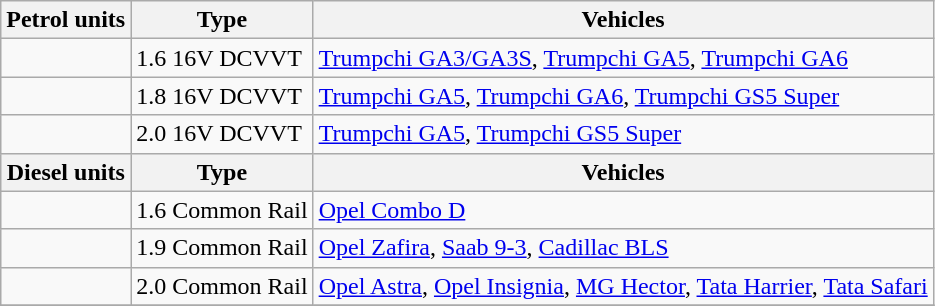<table class=wikitable>
<tr>
<th>Petrol units</th>
<th>Type</th>
<th>Vehicles</th>
</tr>
<tr>
<td></td>
<td>1.6 16V DCVVT</td>
<td><a href='#'>Trumpchi GA3/GA3S</a>, <a href='#'>Trumpchi GA5</a>, <a href='#'>Trumpchi GA6</a></td>
</tr>
<tr>
<td></td>
<td>1.8 16V DCVVT</td>
<td><a href='#'>Trumpchi GA5</a>, <a href='#'>Trumpchi GA6</a>, <a href='#'>Trumpchi GS5 Super</a></td>
</tr>
<tr>
<td></td>
<td>2.0 16V DCVVT</td>
<td><a href='#'>Trumpchi GA5</a>, <a href='#'>Trumpchi GS5 Super</a></td>
</tr>
<tr>
<th>Diesel units</th>
<th>Type</th>
<th>Vehicles</th>
</tr>
<tr>
<td></td>
<td>1.6 Common Rail</td>
<td><a href='#'>Opel Combo D</a></td>
</tr>
<tr>
<td></td>
<td>1.9 Common Rail</td>
<td><a href='#'>Opel Zafira</a>, <a href='#'>Saab 9-3</a>, <a href='#'>Cadillac BLS</a></td>
</tr>
<tr>
<td></td>
<td>2.0 Common Rail</td>
<td><a href='#'>Opel Astra</a>, <a href='#'>Opel Insignia</a>, <a href='#'>MG Hector</a>, <a href='#'>Tata Harrier</a>, <a href='#'>Tata Safari</a></td>
</tr>
<tr>
</tr>
</table>
